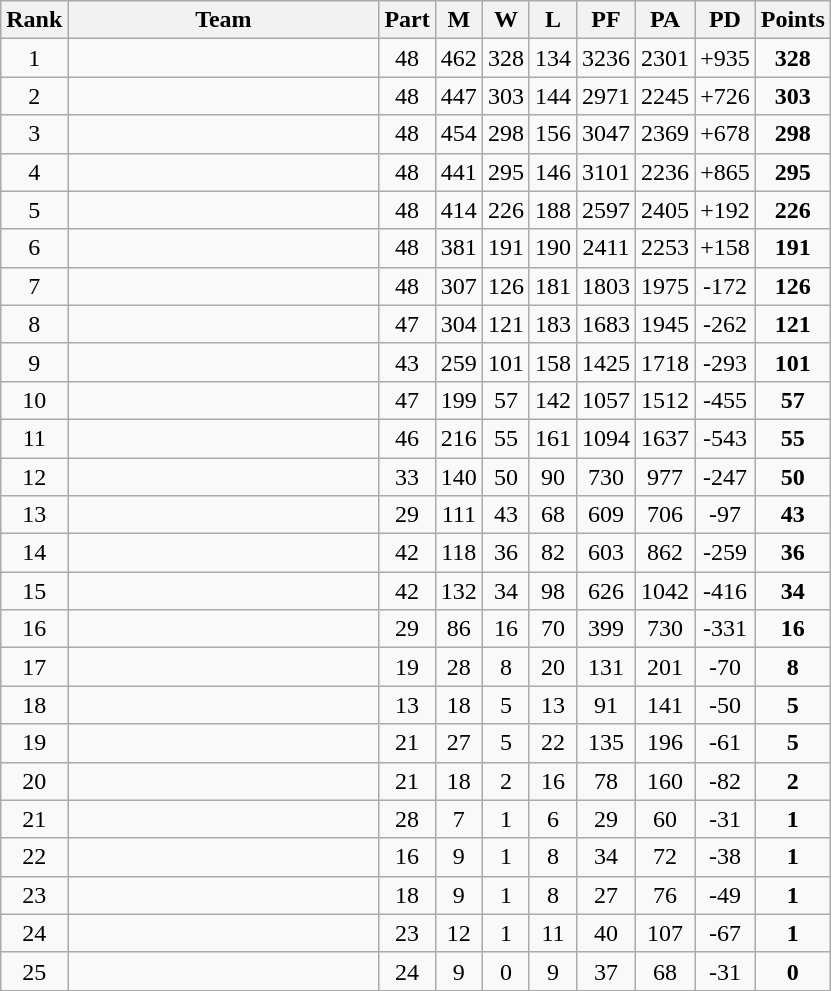<table class="wikitable sortable" style="text-align:center">
<tr>
<th>Rank</th>
<th width=200>Team</th>
<th>Part</th>
<th>M</th>
<th>W</th>
<th>L</th>
<th>PF</th>
<th>PA</th>
<th>PD</th>
<th>Points</th>
</tr>
<tr>
<td>1</td>
<td align=left></td>
<td>48</td>
<td>462</td>
<td>328</td>
<td>134</td>
<td>3236</td>
<td>2301</td>
<td>+935</td>
<td><strong>328</strong></td>
</tr>
<tr>
<td>2</td>
<td align=left></td>
<td>48</td>
<td>447</td>
<td>303</td>
<td>144</td>
<td>2971</td>
<td>2245</td>
<td>+726</td>
<td><strong>303</strong></td>
</tr>
<tr>
<td>3</td>
<td align=left></td>
<td>48</td>
<td>454</td>
<td>298</td>
<td>156</td>
<td>3047</td>
<td>2369</td>
<td>+678</td>
<td><strong>298</strong></td>
</tr>
<tr>
<td>4</td>
<td align=left></td>
<td>48</td>
<td>441</td>
<td>295</td>
<td>146</td>
<td>3101</td>
<td>2236</td>
<td>+865</td>
<td><strong>295</strong></td>
</tr>
<tr>
<td>5</td>
<td align=left></td>
<td>48</td>
<td>414</td>
<td>226</td>
<td>188</td>
<td>2597</td>
<td>2405</td>
<td>+192</td>
<td><strong>226</strong></td>
</tr>
<tr>
<td>6</td>
<td align=left></td>
<td>48</td>
<td>381</td>
<td>191</td>
<td>190</td>
<td>2411</td>
<td>2253</td>
<td>+158</td>
<td><strong>191</strong></td>
</tr>
<tr>
<td>7</td>
<td align=left></td>
<td>48</td>
<td>307</td>
<td>126</td>
<td>181</td>
<td>1803</td>
<td>1975</td>
<td>-172</td>
<td><strong>126</strong></td>
</tr>
<tr>
<td>8</td>
<td align=left></td>
<td>47</td>
<td>304</td>
<td>121</td>
<td>183</td>
<td>1683</td>
<td>1945</td>
<td>-262</td>
<td><strong>121</strong></td>
</tr>
<tr>
<td>9</td>
<td align=left></td>
<td>43</td>
<td>259</td>
<td>101</td>
<td>158</td>
<td>1425</td>
<td>1718</td>
<td>-293</td>
<td><strong>101</strong></td>
</tr>
<tr>
<td>10</td>
<td align=left></td>
<td>47</td>
<td>199</td>
<td>57</td>
<td>142</td>
<td>1057</td>
<td>1512</td>
<td>-455</td>
<td><strong>57</strong></td>
</tr>
<tr>
<td>11</td>
<td align=left></td>
<td>46</td>
<td>216</td>
<td>55</td>
<td>161</td>
<td>1094</td>
<td>1637</td>
<td>-543</td>
<td><strong>55</strong></td>
</tr>
<tr>
<td>12</td>
<td align=left></td>
<td>33</td>
<td>140</td>
<td>50</td>
<td>90</td>
<td>730</td>
<td>977</td>
<td>-247</td>
<td><strong>50</strong></td>
</tr>
<tr>
<td>13</td>
<td align=left></td>
<td>29</td>
<td>111</td>
<td>43</td>
<td>68</td>
<td>609</td>
<td>706</td>
<td>-97</td>
<td><strong>43</strong></td>
</tr>
<tr>
<td>14</td>
<td align=left></td>
<td>42</td>
<td>118</td>
<td>36</td>
<td>82</td>
<td>603</td>
<td>862</td>
<td>-259</td>
<td><strong>36</strong></td>
</tr>
<tr>
<td>15</td>
<td align=left></td>
<td>42</td>
<td>132</td>
<td>34</td>
<td>98</td>
<td>626</td>
<td>1042</td>
<td>-416</td>
<td><strong>34</strong></td>
</tr>
<tr>
<td>16</td>
<td align=left></td>
<td>29</td>
<td>86</td>
<td>16</td>
<td>70</td>
<td>399</td>
<td>730</td>
<td>-331</td>
<td><strong>16</strong></td>
</tr>
<tr>
<td>17</td>
<td align=left></td>
<td>19</td>
<td>28</td>
<td>8</td>
<td>20</td>
<td>131</td>
<td>201</td>
<td>-70</td>
<td><strong>8</strong></td>
</tr>
<tr>
<td>18</td>
<td align=left></td>
<td>13</td>
<td>18</td>
<td>5</td>
<td>13</td>
<td>91</td>
<td>141</td>
<td>-50</td>
<td><strong>5</strong></td>
</tr>
<tr>
<td>19</td>
<td align=left></td>
<td>21</td>
<td>27</td>
<td>5</td>
<td>22</td>
<td>135</td>
<td>196</td>
<td>-61</td>
<td><strong>5</strong></td>
</tr>
<tr>
<td>20</td>
<td align=left></td>
<td>21</td>
<td>18</td>
<td>2</td>
<td>16</td>
<td>78</td>
<td>160</td>
<td>-82</td>
<td><strong>2</strong></td>
</tr>
<tr>
<td>21</td>
<td align=left></td>
<td>28</td>
<td>7</td>
<td>1</td>
<td>6</td>
<td>29</td>
<td>60</td>
<td>-31</td>
<td><strong>1</strong></td>
</tr>
<tr>
<td>22</td>
<td align=left></td>
<td>16</td>
<td>9</td>
<td>1</td>
<td>8</td>
<td>34</td>
<td>72</td>
<td>-38</td>
<td><strong>1</strong></td>
</tr>
<tr>
<td>23</td>
<td align=left></td>
<td>18</td>
<td>9</td>
<td>1</td>
<td>8</td>
<td>27</td>
<td>76</td>
<td>-49</td>
<td><strong>1</strong></td>
</tr>
<tr>
<td>24</td>
<td align=left></td>
<td>23</td>
<td>12</td>
<td>1</td>
<td>11</td>
<td>40</td>
<td>107</td>
<td>-67</td>
<td><strong>1</strong></td>
</tr>
<tr>
<td>25</td>
<td align=left></td>
<td>24</td>
<td>9</td>
<td>0</td>
<td>9</td>
<td>37</td>
<td>68</td>
<td>-31</td>
<td><strong>0</strong></td>
</tr>
</table>
